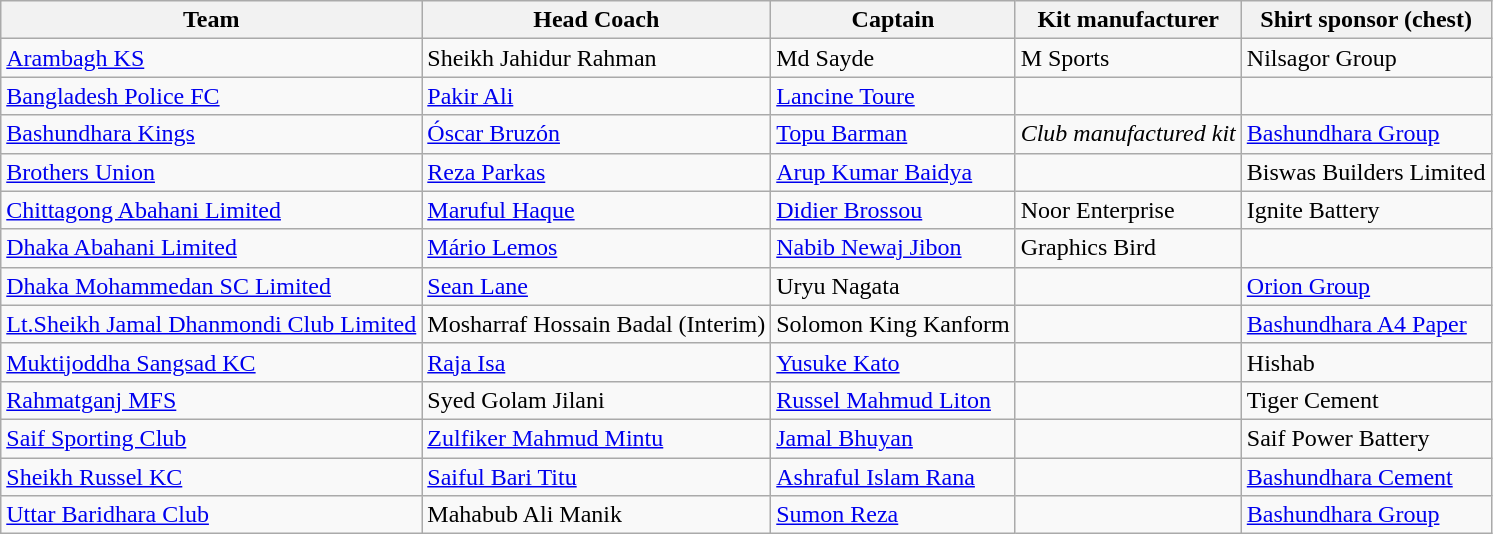<table class="wikitable sortable">
<tr>
<th>Team</th>
<th>Head Coach</th>
<th>Captain</th>
<th>Kit manufacturer</th>
<th>Shirt sponsor (chest)</th>
</tr>
<tr>
<td><a href='#'>Arambagh KS</a></td>
<td> Sheikh Jahidur Rahman</td>
<td> Md Sayde</td>
<td>M Sports</td>
<td>Nilsagor Group</td>
</tr>
<tr>
<td><a href='#'>Bangladesh Police FC</a></td>
<td> <a href='#'>Pakir Ali</a></td>
<td> <a href='#'>Lancine Toure</a></td>
<td></td>
<td></td>
</tr>
<tr>
<td><a href='#'>Bashundhara Kings</a></td>
<td> <a href='#'>Óscar Bruzón</a></td>
<td> <a href='#'>Topu Barman</a></td>
<td><em>Club manufactured kit</em></td>
<td><a href='#'>Bashundhara Group</a></td>
</tr>
<tr>
<td><a href='#'>Brothers Union</a></td>
<td> <a href='#'>Reza Parkas</a></td>
<td> <a href='#'>Arup Kumar Baidya</a></td>
<td></td>
<td>Biswas Builders Limited</td>
</tr>
<tr>
<td><a href='#'>Chittagong Abahani Limited</a></td>
<td> <a href='#'>Maruful Haque</a></td>
<td> <a href='#'>Didier Brossou</a></td>
<td>Noor Enterprise</td>
<td>Ignite Battery</td>
</tr>
<tr>
<td><a href='#'>Dhaka Abahani Limited</a></td>
<td> <a href='#'>Mário Lemos</a></td>
<td> <a href='#'>Nabib Newaj Jibon</a></td>
<td>Graphics Bird</td>
<td></td>
</tr>
<tr>
<td><a href='#'>Dhaka Mohammedan SC Limited</a></td>
<td> <a href='#'>Sean Lane</a></td>
<td> Uryu Nagata</td>
<td></td>
<td><a href='#'>Orion Group</a></td>
</tr>
<tr>
<td><a href='#'>Lt.Sheikh Jamal Dhanmondi Club Limited</a></td>
<td> Mosharraf Hossain Badal (Interim)</td>
<td> Solomon King Kanform</td>
<td></td>
<td><a href='#'>Bashundhara A4 Paper</a></td>
</tr>
<tr>
<td><a href='#'>Muktijoddha Sangsad KC</a></td>
<td> <a href='#'>Raja Isa</a></td>
<td> <a href='#'>Yusuke Kato</a></td>
<td></td>
<td>Hishab</td>
</tr>
<tr>
<td><a href='#'>Rahmatganj MFS</a></td>
<td> Syed Golam Jilani</td>
<td> <a href='#'>Russel Mahmud Liton</a></td>
<td></td>
<td>Tiger Cement</td>
</tr>
<tr>
<td><a href='#'>Saif Sporting Club</a></td>
<td> <a href='#'>Zulfiker Mahmud Mintu</a></td>
<td> <a href='#'>Jamal Bhuyan</a></td>
<td></td>
<td>Saif Power Battery</td>
</tr>
<tr>
<td><a href='#'>Sheikh Russel KC</a></td>
<td> <a href='#'>Saiful Bari Titu</a></td>
<td> <a href='#'>Ashraful Islam Rana</a></td>
<td></td>
<td><a href='#'>Bashundhara Cement</a></td>
</tr>
<tr>
<td><a href='#'>Uttar Baridhara Club</a></td>
<td> Mahabub Ali Manik</td>
<td> <a href='#'>Sumon Reza</a></td>
<td></td>
<td><a href='#'>Bashundhara Group</a></td>
</tr>
</table>
